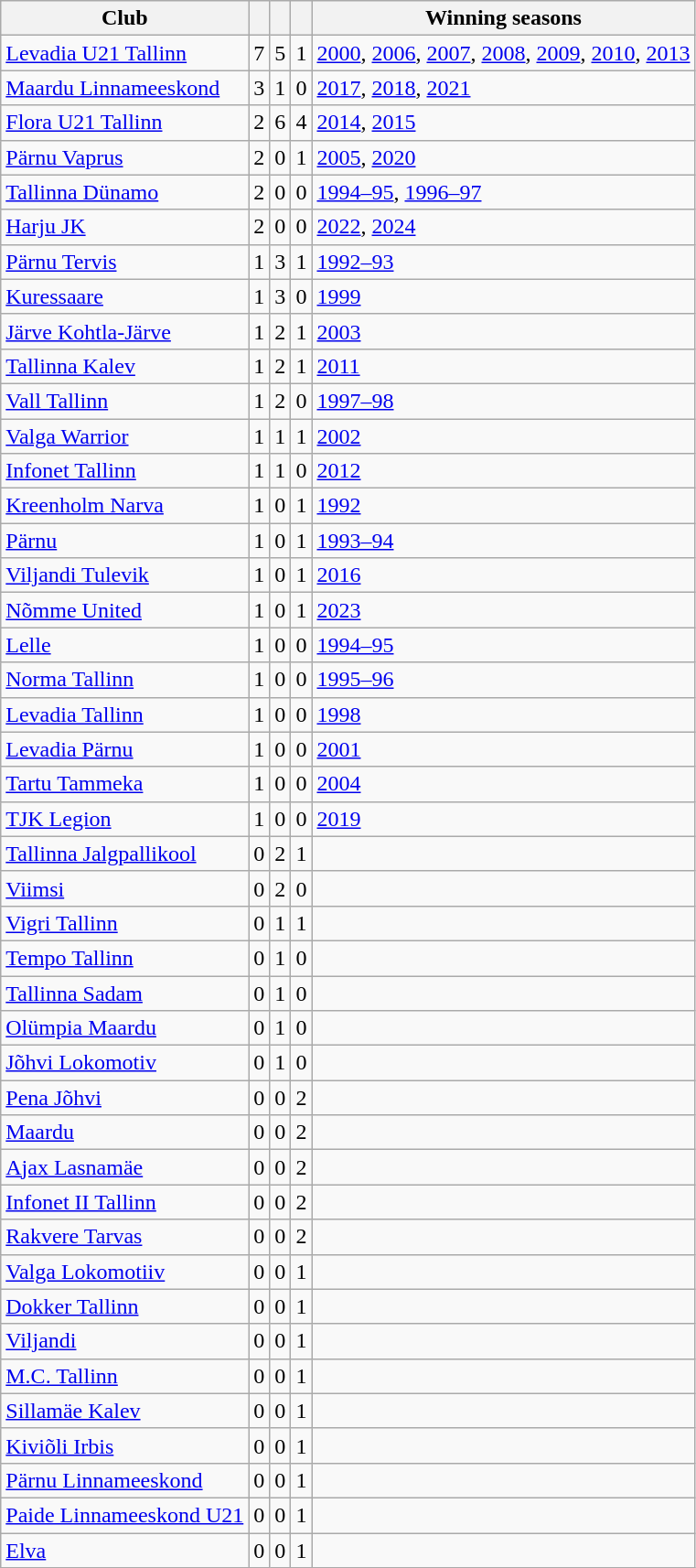<table class="wikitable sortable" style="text-align:center;">
<tr>
<th>Club</th>
<th></th>
<th></th>
<th></th>
<th>Winning seasons</th>
</tr>
<tr>
<td align=left><a href='#'>Levadia U21 Tallinn</a></td>
<td>7</td>
<td>5</td>
<td>1</td>
<td align=left><a href='#'>2000</a>, <a href='#'>2006</a>, <a href='#'>2007</a>, <a href='#'>2008</a>, <a href='#'>2009</a>, <a href='#'>2010</a>, <a href='#'>2013</a></td>
</tr>
<tr>
<td align=left><a href='#'>Maardu Linnameeskond</a></td>
<td>3</td>
<td>1</td>
<td>0</td>
<td align=left><a href='#'>2017</a>, <a href='#'>2018</a>, <a href='#'>2021</a></td>
</tr>
<tr>
<td align=left><a href='#'>Flora U21 Tallinn</a></td>
<td>2</td>
<td>6</td>
<td>4</td>
<td align=left><a href='#'>2014</a>, <a href='#'>2015</a></td>
</tr>
<tr>
<td align="left"><a href='#'>Pärnu Vaprus</a></td>
<td>2</td>
<td>0</td>
<td>1</td>
<td align="left"><a href='#'>2005</a>, <a href='#'>2020</a></td>
</tr>
<tr>
<td align="left"><a href='#'>Tallinna Dünamo</a></td>
<td>2</td>
<td>0</td>
<td>0</td>
<td align="left"><a href='#'>1994–95</a>, <a href='#'>1996–97</a></td>
</tr>
<tr>
<td align="left"><a href='#'>Harju JK</a></td>
<td>2</td>
<td>0</td>
<td>0</td>
<td align="left"><a href='#'>2022</a>, <a href='#'>2024</a></td>
</tr>
<tr>
<td align=left><a href='#'>Pärnu Tervis</a></td>
<td>1</td>
<td>3</td>
<td>1</td>
<td align=left><a href='#'>1992–93</a></td>
</tr>
<tr>
<td align=left><a href='#'>Kuressaare</a></td>
<td>1</td>
<td>3</td>
<td>0</td>
<td align=left><a href='#'>1999</a></td>
</tr>
<tr>
<td align=left><a href='#'>Järve Kohtla-Järve</a></td>
<td>1</td>
<td>2</td>
<td>1</td>
<td align=left><a href='#'>2003</a></td>
</tr>
<tr>
<td align=left><a href='#'>Tallinna Kalev</a></td>
<td>1</td>
<td>2</td>
<td>1</td>
<td align=left><a href='#'>2011</a></td>
</tr>
<tr>
<td align=left><a href='#'>Vall Tallinn</a></td>
<td>1</td>
<td>2</td>
<td>0</td>
<td align=left><a href='#'>1997–98</a></td>
</tr>
<tr>
<td align=left><a href='#'>Valga Warrior</a></td>
<td>1</td>
<td>1</td>
<td>1</td>
<td align=left><a href='#'>2002</a></td>
</tr>
<tr>
<td align=left><a href='#'>Infonet Tallinn</a></td>
<td>1</td>
<td>1</td>
<td>0</td>
<td align=left><a href='#'>2012</a></td>
</tr>
<tr>
<td align=left><a href='#'>Kreenholm Narva</a></td>
<td>1</td>
<td>0</td>
<td>1</td>
<td align=left><a href='#'>1992</a></td>
</tr>
<tr>
<td align=left><a href='#'>Pärnu</a></td>
<td>1</td>
<td>0</td>
<td>1</td>
<td align=left><a href='#'>1993–94</a></td>
</tr>
<tr>
<td align=left><a href='#'>Viljandi Tulevik</a></td>
<td>1</td>
<td>0</td>
<td>1</td>
<td align=left><a href='#'>2016</a></td>
</tr>
<tr>
<td align="left"><a href='#'>Nõmme United</a></td>
<td>1</td>
<td>0</td>
<td>1</td>
<td align="left"><a href='#'>2023</a></td>
</tr>
<tr>
<td align=left><a href='#'>Lelle</a></td>
<td>1</td>
<td>0</td>
<td>0</td>
<td align=left><a href='#'>1994–95</a></td>
</tr>
<tr>
<td align=left><a href='#'>Norma Tallinn</a></td>
<td>1</td>
<td>0</td>
<td>0</td>
<td align=left><a href='#'>1995–96</a></td>
</tr>
<tr>
<td align=left><a href='#'>Levadia Tallinn</a></td>
<td>1</td>
<td>0</td>
<td>0</td>
<td align=left><a href='#'>1998</a></td>
</tr>
<tr>
<td align=left><a href='#'>Levadia Pärnu</a></td>
<td>1</td>
<td>0</td>
<td>0</td>
<td align=left><a href='#'>2001</a></td>
</tr>
<tr>
<td align=left><a href='#'>Tartu Tammeka</a></td>
<td>1</td>
<td>0</td>
<td>0</td>
<td align=left><a href='#'>2004</a></td>
</tr>
<tr>
<td align=left><a href='#'>TJK Legion</a></td>
<td>1</td>
<td>0</td>
<td>0</td>
<td align=left><a href='#'>2019</a></td>
</tr>
<tr>
<td align="left"><a href='#'>Tallinna Jalgpallikool</a></td>
<td>0</td>
<td>2</td>
<td>1</td>
<td align="left"></td>
</tr>
<tr>
<td align="left"><a href='#'>Viimsi</a></td>
<td>0</td>
<td>2</td>
<td>0</td>
<td align="left"></td>
</tr>
<tr>
<td align=left><a href='#'>Vigri Tallinn</a></td>
<td>0</td>
<td>1</td>
<td>1</td>
<td align=left></td>
</tr>
<tr>
<td align=left><a href='#'>Tempo Tallinn</a></td>
<td>0</td>
<td>1</td>
<td>0</td>
<td align=left></td>
</tr>
<tr>
<td align=left><a href='#'>Tallinna Sadam</a></td>
<td>0</td>
<td>1</td>
<td>0</td>
<td align=left></td>
</tr>
<tr>
<td align=left><a href='#'>Olümpia Maardu</a></td>
<td>0</td>
<td>1</td>
<td>0</td>
<td align=left></td>
</tr>
<tr>
<td align=left><a href='#'>Jõhvi Lokomotiv</a></td>
<td>0</td>
<td>1</td>
<td>0</td>
<td align=left></td>
</tr>
<tr>
<td align=left><a href='#'>Pena Jõhvi</a></td>
<td>0</td>
<td>0</td>
<td>2</td>
<td align=left></td>
</tr>
<tr>
<td align=left><a href='#'>Maardu</a></td>
<td>0</td>
<td>0</td>
<td>2</td>
<td align=left></td>
</tr>
<tr>
<td align=left><a href='#'>Ajax Lasnamäe</a></td>
<td>0</td>
<td>0</td>
<td>2</td>
<td align=left></td>
</tr>
<tr>
<td align=left><a href='#'>Infonet II Tallinn</a></td>
<td>0</td>
<td>0</td>
<td>2</td>
<td align=left></td>
</tr>
<tr>
<td align=left><a href='#'>Rakvere Tarvas</a></td>
<td>0</td>
<td>0</td>
<td>2</td>
<td align=left></td>
</tr>
<tr>
<td align=left><a href='#'>Valga Lokomotiiv</a></td>
<td>0</td>
<td>0</td>
<td>1</td>
<td align=left></td>
</tr>
<tr>
<td align=left><a href='#'>Dokker Tallinn</a></td>
<td>0</td>
<td>0</td>
<td>1</td>
<td align=left></td>
</tr>
<tr>
<td align=left><a href='#'>Viljandi</a></td>
<td>0</td>
<td>0</td>
<td>1</td>
<td align=left></td>
</tr>
<tr>
<td align=left><a href='#'>M.C. Tallinn</a></td>
<td>0</td>
<td>0</td>
<td>1</td>
<td align=left></td>
</tr>
<tr>
<td align=left><a href='#'>Sillamäe Kalev</a></td>
<td>0</td>
<td>0</td>
<td>1</td>
<td align=left></td>
</tr>
<tr>
<td align=left><a href='#'>Kiviõli Irbis</a></td>
<td>0</td>
<td>0</td>
<td>1</td>
<td align=left></td>
</tr>
<tr>
<td align=left><a href='#'>Pärnu Linnameeskond</a></td>
<td>0</td>
<td>0</td>
<td>1</td>
<td align=left></td>
</tr>
<tr>
<td align=left><a href='#'>Paide Linnameeskond U21</a></td>
<td>0</td>
<td>0</td>
<td>1</td>
<td align=left></td>
</tr>
<tr>
<td align="left"><a href='#'>Elva</a></td>
<td>0</td>
<td>0</td>
<td>1</td>
</tr>
</table>
